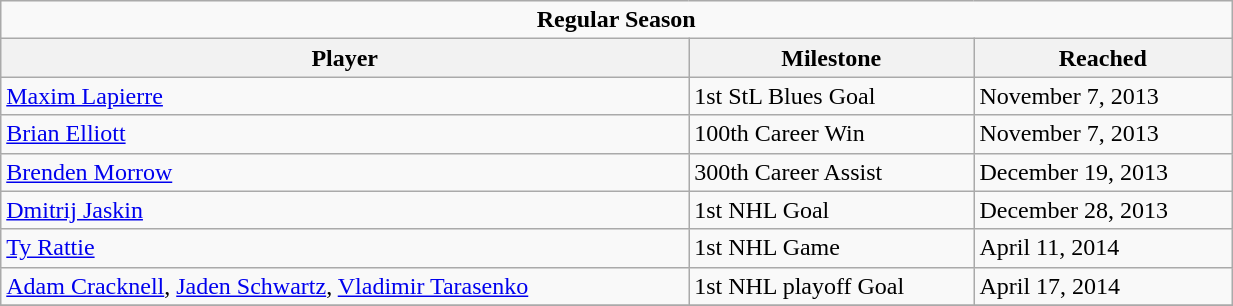<table class="wikitable" width="65%">
<tr>
<td colspan="10" align="center"><strong>Regular Season</strong></td>
</tr>
<tr>
<th>Player</th>
<th>Milestone</th>
<th>Reached</th>
</tr>
<tr>
<td><a href='#'>Maxim Lapierre</a></td>
<td>1st StL Blues Goal</td>
<td>November 7, 2013</td>
</tr>
<tr>
<td><a href='#'>Brian Elliott</a></td>
<td>100th Career Win</td>
<td>November 7, 2013</td>
</tr>
<tr>
<td><a href='#'>Brenden Morrow</a></td>
<td>300th Career Assist</td>
<td>December 19, 2013</td>
</tr>
<tr>
<td><a href='#'>Dmitrij Jaskin</a></td>
<td>1st NHL Goal</td>
<td>December 28, 2013</td>
</tr>
<tr>
<td><a href='#'>Ty Rattie</a></td>
<td>1st NHL Game</td>
<td>April 11, 2014</td>
</tr>
<tr>
<td><a href='#'>Adam Cracknell</a>, <a href='#'>Jaden Schwartz</a>, <a href='#'>Vladimir Tarasenko</a></td>
<td>1st NHL playoff Goal</td>
<td>April 17, 2014</td>
</tr>
<tr>
</tr>
</table>
